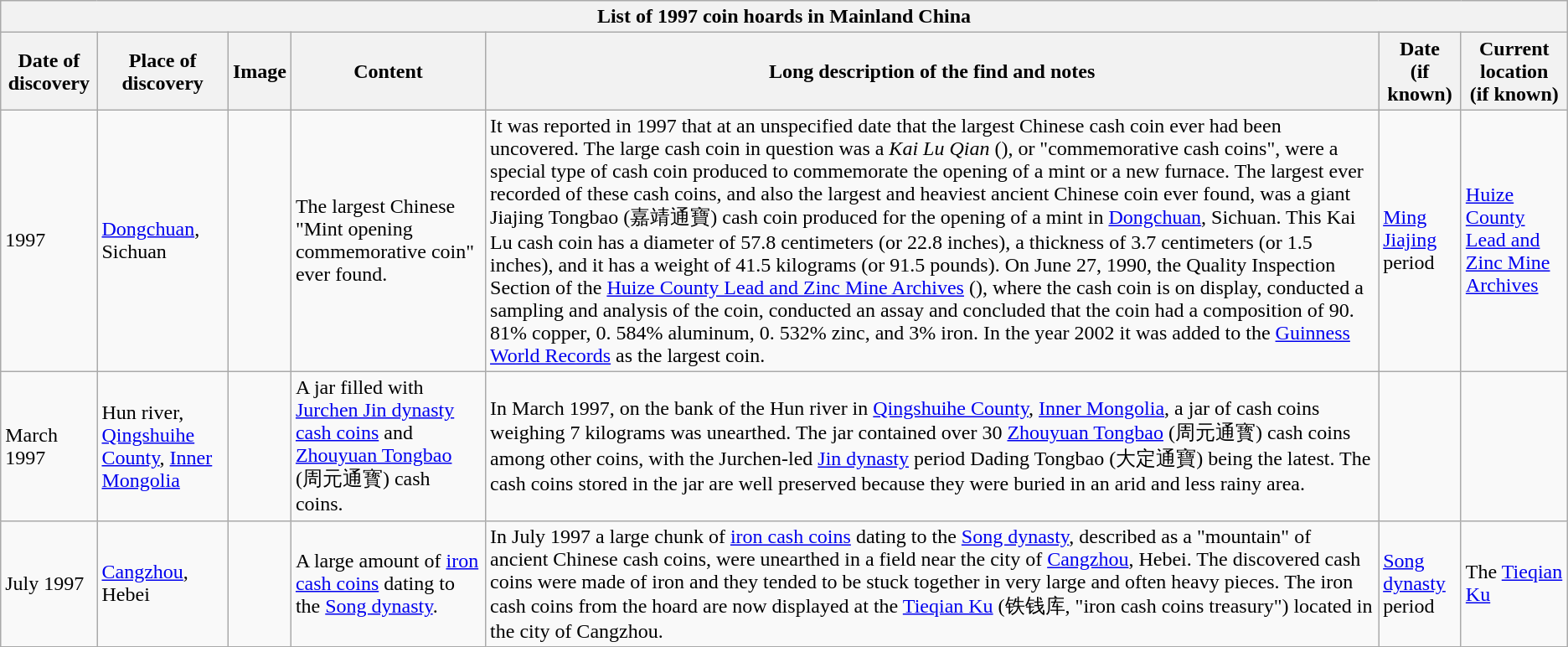<table class="wikitable" style="font-size: 100%">
<tr>
<th colspan=7>List of 1997 coin hoards in Mainland China</th>
</tr>
<tr>
<th>Date of discovery</th>
<th>Place of discovery</th>
<th>Image</th>
<th>Content</th>
<th>Long description of the find and notes</th>
<th>Date<br>(if known)</th>
<th>Current location<br>(if known)</th>
</tr>
<tr>
<td>1997</td>
<td><a href='#'>Dongchuan</a>, Sichuan</td>
<td></td>
<td>The largest Chinese "Mint opening commemorative coin" ever found.</td>
<td>It was reported in 1997 that at an unspecified date that the largest Chinese cash coin ever had been uncovered. The large cash coin in question was a <em>Kai Lu Qian</em> (), or "commemorative cash coins", were a special type of cash coin produced to commemorate the opening of a mint or a new furnace. The largest ever recorded of these cash coins, and also the largest and heaviest ancient Chinese coin ever found, was a giant Jiajing Tongbao (嘉靖通寶) cash coin produced for the opening of a mint in <a href='#'>Dongchuan</a>, Sichuan. This Kai Lu cash coin has a diameter of 57.8 centimeters (or 22.8 inches), a thickness of 3.7 centimeters (or 1.5 inches), and it has a weight of 41.5 kilograms (or 91.5 pounds). On June 27, 1990, the Quality Inspection Section of the <a href='#'>Huize County Lead and Zinc Mine Archives</a> (), where the cash coin is on display, conducted a sampling and analysis of the coin, conducted an assay and concluded that the coin had a composition of 90. 81% copper, 0. 584% aluminum, 0. 532% zinc, and 3% iron. In the year 2002 it was added to the <a href='#'>Guinness World Records</a> as the largest coin.</td>
<td><a href='#'>Ming</a> <a href='#'>Jiajing</a> period</td>
<td><a href='#'>Huize County Lead and Zinc Mine Archives</a></td>
</tr>
<tr>
<td>March 1997</td>
<td>Hun river, <a href='#'>Qingshuihe County</a>, <a href='#'>Inner Mongolia</a></td>
<td></td>
<td>A jar filled with <a href='#'>Jurchen Jin dynasty cash coins</a> and <a href='#'>Zhouyuan Tongbao</a> (周元通寳) cash coins.</td>
<td>In March 1997, on the bank of the Hun river in <a href='#'>Qingshuihe County</a>, <a href='#'>Inner Mongolia</a>, a jar of cash coins weighing 7 kilograms was unearthed. The jar contained over 30 <a href='#'>Zhouyuan Tongbao</a> (周元通寳) cash coins among other coins, with the Jurchen-led <a href='#'>Jin dynasty</a> period Dading Tongbao (大定通寶) being the latest. The cash coins stored in the jar are well preserved because they were buried in an arid and less rainy area.</td>
<td></td>
<td></td>
</tr>
<tr>
<td>July 1997</td>
<td><a href='#'>Cangzhou</a>, Hebei</td>
<td></td>
<td>A large amount of <a href='#'>iron cash coins</a> dating to the <a href='#'>Song dynasty</a>.</td>
<td>In July 1997 a large chunk of <a href='#'>iron cash coins</a> dating to the <a href='#'>Song dynasty</a>, described as a "mountain" of ancient Chinese cash coins, were unearthed in a field near the city of <a href='#'>Cangzhou</a>, Hebei. The discovered cash coins were made of iron and they tended to be stuck together in very large and often heavy pieces. The iron cash coins from the hoard are now displayed at the <a href='#'>Tieqian Ku</a> (铁钱库, "iron cash coins treasury") located in the city of Cangzhou.</td>
<td><a href='#'>Song dynasty</a> period</td>
<td>The <a href='#'>Tieqian Ku</a></td>
</tr>
</table>
